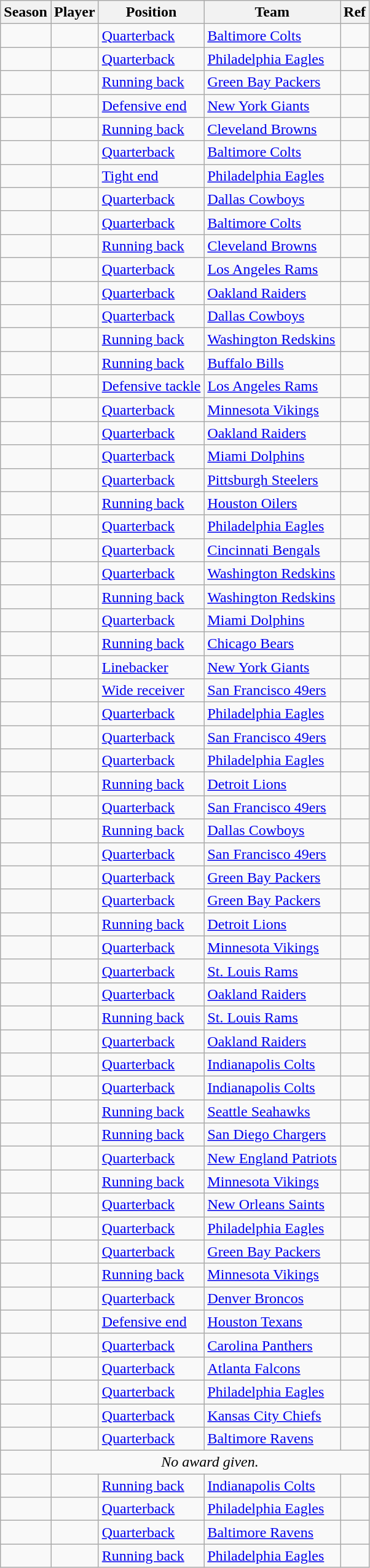<table class="wikitable sortable">
<tr>
<th>Season</th>
<th>Player</th>
<th>Position</th>
<th>Team</th>
<th>Ref</th>
</tr>
<tr>
<td></td>
<td></td>
<td><a href='#'>Quarterback</a></td>
<td><a href='#'>Baltimore Colts</a></td>
<td></td>
</tr>
<tr>
<td></td>
<td></td>
<td><a href='#'>Quarterback</a></td>
<td><a href='#'>Philadelphia Eagles</a></td>
<td></td>
</tr>
<tr>
<td></td>
<td></td>
<td><a href='#'>Running back</a></td>
<td><a href='#'>Green Bay Packers</a></td>
<td></td>
</tr>
<tr>
<td></td>
<td></td>
<td><a href='#'>Defensive end</a></td>
<td><a href='#'>New York Giants</a></td>
<td></td>
</tr>
<tr>
<td></td>
<td></td>
<td><a href='#'>Running back</a></td>
<td><a href='#'>Cleveland Browns</a></td>
<td></td>
</tr>
<tr>
<td></td>
<td> </td>
<td><a href='#'>Quarterback</a></td>
<td><a href='#'>Baltimore Colts</a></td>
<td></td>
</tr>
<tr>
<td></td>
<td></td>
<td><a href='#'>Tight end</a></td>
<td><a href='#'>Philadelphia Eagles</a></td>
<td></td>
</tr>
<tr>
<td></td>
<td></td>
<td><a href='#'>Quarterback</a></td>
<td><a href='#'>Dallas Cowboys</a></td>
<td></td>
</tr>
<tr>
<td></td>
<td> </td>
<td><a href='#'>Quarterback</a></td>
<td><a href='#'>Baltimore Colts</a></td>
<td></td>
</tr>
<tr>
<td></td>
<td></td>
<td><a href='#'>Running back</a></td>
<td><a href='#'>Cleveland Browns</a></td>
<td></td>
</tr>
<tr>
<td></td>
<td></td>
<td><a href='#'>Quarterback</a></td>
<td><a href='#'>Los Angeles Rams</a></td>
<td></td>
</tr>
<tr>
<td></td>
<td></td>
<td><a href='#'>Quarterback</a></td>
<td><a href='#'>Oakland Raiders</a></td>
<td></td>
</tr>
<tr>
<td></td>
<td></td>
<td><a href='#'>Quarterback</a></td>
<td><a href='#'>Dallas Cowboys</a></td>
<td></td>
</tr>
<tr>
<td></td>
<td></td>
<td><a href='#'>Running back</a></td>
<td><a href='#'>Washington Redskins</a></td>
<td></td>
</tr>
<tr>
<td></td>
<td></td>
<td><a href='#'>Running back</a></td>
<td><a href='#'>Buffalo Bills</a></td>
<td></td>
</tr>
<tr>
<td></td>
<td></td>
<td><a href='#'>Defensive tackle</a></td>
<td><a href='#'>Los Angeles Rams</a></td>
<td></td>
</tr>
<tr>
<td></td>
<td></td>
<td><a href='#'>Quarterback</a></td>
<td><a href='#'>Minnesota Vikings</a></td>
<td></td>
</tr>
<tr>
<td></td>
<td></td>
<td><a href='#'>Quarterback</a></td>
<td><a href='#'>Oakland Raiders</a></td>
<td></td>
</tr>
<tr>
<td></td>
<td></td>
<td><a href='#'>Quarterback</a></td>
<td><a href='#'>Miami Dolphins</a></td>
<td></td>
</tr>
<tr>
<td></td>
<td></td>
<td><a href='#'>Quarterback</a></td>
<td><a href='#'>Pittsburgh Steelers</a></td>
<td></td>
</tr>
<tr>
<td></td>
<td></td>
<td><a href='#'>Running back</a></td>
<td><a href='#'>Houston Oilers</a></td>
<td></td>
</tr>
<tr>
<td></td>
<td></td>
<td><a href='#'>Quarterback</a></td>
<td><a href='#'>Philadelphia Eagles</a></td>
<td></td>
</tr>
<tr>
<td></td>
<td></td>
<td><a href='#'>Quarterback</a></td>
<td><a href='#'>Cincinnati Bengals</a></td>
<td></td>
</tr>
<tr>
<td></td>
<td></td>
<td><a href='#'>Quarterback</a></td>
<td><a href='#'>Washington Redskins</a></td>
<td></td>
</tr>
<tr>
<td></td>
<td></td>
<td><a href='#'>Running back</a></td>
<td><a href='#'>Washington Redskins</a></td>
<td></td>
</tr>
<tr>
<td></td>
<td></td>
<td><a href='#'>Quarterback</a></td>
<td><a href='#'>Miami Dolphins</a></td>
<td></td>
</tr>
<tr>
<td></td>
<td></td>
<td><a href='#'>Running back</a></td>
<td><a href='#'>Chicago Bears</a></td>
<td></td>
</tr>
<tr>
<td></td>
<td></td>
<td><a href='#'>Linebacker</a></td>
<td><a href='#'>New York Giants</a></td>
<td></td>
</tr>
<tr>
<td></td>
<td></td>
<td><a href='#'>Wide receiver</a></td>
<td><a href='#'>San Francisco 49ers</a></td>
<td></td>
</tr>
<tr>
<td></td>
<td></td>
<td><a href='#'>Quarterback</a></td>
<td><a href='#'>Philadelphia Eagles</a></td>
<td></td>
</tr>
<tr>
<td></td>
<td></td>
<td><a href='#'>Quarterback</a></td>
<td><a href='#'>San Francisco 49ers</a></td>
<td></td>
</tr>
<tr>
<td></td>
<td> </td>
<td><a href='#'>Quarterback</a></td>
<td><a href='#'>Philadelphia Eagles</a></td>
<td></td>
</tr>
<tr>
<td></td>
<td></td>
<td><a href='#'>Running back</a></td>
<td><a href='#'>Detroit Lions</a></td>
<td></td>
</tr>
<tr>
<td></td>
<td></td>
<td><a href='#'>Quarterback</a></td>
<td><a href='#'>San Francisco 49ers</a></td>
<td></td>
</tr>
<tr>
<td></td>
<td></td>
<td><a href='#'>Running back</a></td>
<td><a href='#'>Dallas Cowboys</a></td>
<td></td>
</tr>
<tr>
<td></td>
<td> </td>
<td><a href='#'>Quarterback</a></td>
<td><a href='#'>San Francisco 49ers</a></td>
<td></td>
</tr>
<tr>
<td></td>
<td></td>
<td><a href='#'>Quarterback</a></td>
<td><a href='#'>Green Bay Packers</a></td>
<td></td>
</tr>
<tr>
<td></td>
<td> </td>
<td><a href='#'>Quarterback</a></td>
<td><a href='#'>Green Bay Packers</a></td>
<td></td>
</tr>
<tr>
<td></td>
<td> </td>
<td><a href='#'>Running back</a></td>
<td><a href='#'>Detroit Lions</a></td>
<td></td>
</tr>
<tr>
<td></td>
<td> </td>
<td><a href='#'>Quarterback</a></td>
<td><a href='#'>Minnesota Vikings</a></td>
<td></td>
</tr>
<tr>
<td></td>
<td></td>
<td><a href='#'>Quarterback</a></td>
<td><a href='#'>St. Louis Rams</a></td>
<td></td>
</tr>
<tr>
<td></td>
<td></td>
<td><a href='#'>Quarterback</a></td>
<td><a href='#'>Oakland Raiders</a></td>
<td></td>
</tr>
<tr>
<td></td>
<td></td>
<td><a href='#'>Running back</a></td>
<td><a href='#'>St. Louis Rams</a></td>
<td></td>
</tr>
<tr>
<td></td>
<td> </td>
<td><a href='#'>Quarterback</a></td>
<td><a href='#'>Oakland Raiders</a></td>
<td></td>
</tr>
<tr>
<td></td>
<td></td>
<td><a href='#'>Quarterback</a></td>
<td><a href='#'>Indianapolis Colts</a></td>
<td></td>
</tr>
<tr>
<td></td>
<td> </td>
<td><a href='#'>Quarterback</a></td>
<td><a href='#'>Indianapolis Colts</a></td>
<td></td>
</tr>
<tr>
<td></td>
<td></td>
<td><a href='#'>Running back</a></td>
<td><a href='#'>Seattle Seahawks</a></td>
<td></td>
</tr>
<tr>
<td></td>
<td></td>
<td><a href='#'>Running back</a></td>
<td><a href='#'>San Diego Chargers</a></td>
<td></td>
</tr>
<tr>
<td></td>
<td></td>
<td><a href='#'>Quarterback</a></td>
<td><a href='#'>New England Patriots</a></td>
<td></td>
</tr>
<tr>
<td></td>
<td></td>
<td><a href='#'>Running back</a></td>
<td><a href='#'>Minnesota Vikings</a></td>
<td></td>
</tr>
<tr>
<td></td>
<td></td>
<td><a href='#'>Quarterback</a></td>
<td><a href='#'>New Orleans Saints</a></td>
<td></td>
</tr>
<tr>
<td></td>
<td></td>
<td><a href='#'>Quarterback</a></td>
<td><a href='#'>Philadelphia Eagles</a></td>
<td></td>
</tr>
<tr>
<td></td>
<td></td>
<td><a href='#'>Quarterback</a></td>
<td><a href='#'>Green Bay Packers</a></td>
<td></td>
</tr>
<tr>
<td></td>
<td> </td>
<td><a href='#'>Running back</a></td>
<td><a href='#'>Minnesota Vikings</a></td>
<td></td>
</tr>
<tr>
<td></td>
<td> </td>
<td><a href='#'>Quarterback</a></td>
<td><a href='#'>Denver Broncos</a></td>
<td></td>
</tr>
<tr>
<td></td>
<td></td>
<td><a href='#'>Defensive end</a></td>
<td><a href='#'>Houston Texans</a></td>
<td></td>
</tr>
<tr>
<td></td>
<td></td>
<td><a href='#'>Quarterback</a></td>
<td><a href='#'>Carolina Panthers</a></td>
<td></td>
</tr>
<tr>
<td></td>
<td></td>
<td><a href='#'>Quarterback</a></td>
<td><a href='#'>Atlanta Falcons</a></td>
<td></td>
</tr>
<tr>
<td></td>
<td></td>
<td><a href='#'>Quarterback</a></td>
<td><a href='#'>Philadelphia Eagles</a></td>
<td></td>
</tr>
<tr>
<td></td>
<td></td>
<td><a href='#'>Quarterback</a></td>
<td><a href='#'>Kansas City Chiefs</a></td>
<td></td>
</tr>
<tr>
<td></td>
<td></td>
<td><a href='#'>Quarterback</a></td>
<td><a href='#'>Baltimore Ravens</a></td>
<td></td>
</tr>
<tr>
<td></td>
<td colspan="4" align=center><em>No award given.</em></td>
</tr>
<tr>
<td></td>
<td></td>
<td><a href='#'>Running back</a></td>
<td><a href='#'>Indianapolis Colts</a></td>
<td></td>
</tr>
<tr>
<td></td>
<td></td>
<td><a href='#'>Quarterback</a></td>
<td><a href='#'>Philadelphia Eagles</a></td>
<td></td>
</tr>
<tr>
<td></td>
<td> </td>
<td><a href='#'>Quarterback</a></td>
<td><a href='#'>Baltimore Ravens</a></td>
<td></td>
</tr>
<tr>
<td></td>
<td></td>
<td><a href='#'>Running back</a></td>
<td><a href='#'>Philadelphia Eagles</a></td>
<td></td>
</tr>
</table>
